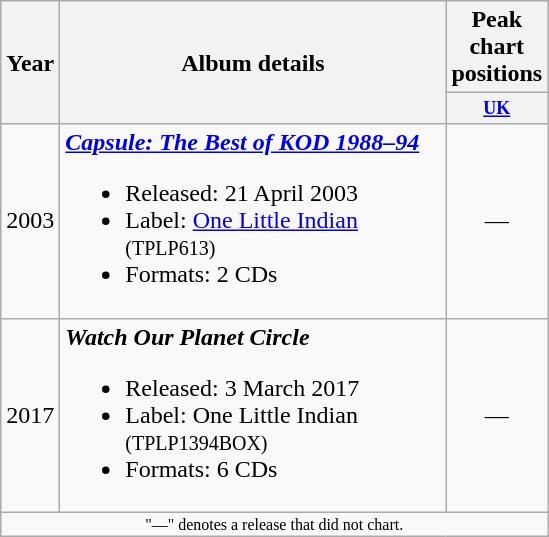<table class="wikitable">
<tr>
<th rowspan="2">Year</th>
<th rowspan="2" style="width:250px;">Album details</th>
<th>Peak chart positions</th>
</tr>
<tr>
<th style="width:3em;font-size:75%"><a href='#'>UK</a><br></th>
</tr>
<tr>
<td>2003</td>
<td><strong><em><a href='#'>Capsule: The Best of KOD 1988–94</a></em></strong><br><ul><li>Released: 21 April 2003</li><li>Label: <a href='#'>One Little Indian</a> <small>(TPLP613)</small></li><li>Formats: 2 CDs</li></ul></td>
<td style="text-align:center;">—</td>
</tr>
<tr>
<td>2017</td>
<td><strong><em>Watch Our Planet Circle</em></strong><br><ul><li>Released: 3 March 2017</li><li>Label: One Little Indian <small>(TPLP1394BOX)</small></li><li>Formats: 6 CDs</li></ul></td>
<td style="text-align:center;">—</td>
</tr>
<tr>
<td colspan="16" style="text-align:center; font-size:8pt;">"—" denotes a release that did not chart.</td>
</tr>
</table>
